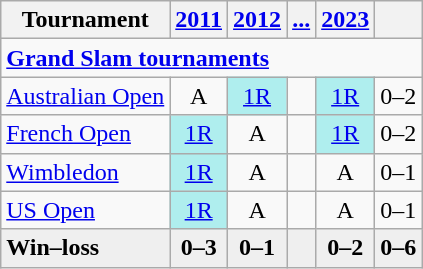<table class="wikitable" style="text-align:center;">
<tr>
<th>Tournament</th>
<th><a href='#'>2011</a></th>
<th><a href='#'>2012</a></th>
<th><a href='#'>...</a></th>
<th><a href='#'>2023</a></th>
<th></th>
</tr>
<tr>
<td colspan="8" style="text-align:left"><strong><a href='#'>Grand Slam tournaments</a></strong></td>
</tr>
<tr>
<td style="text-align:left;"><a href='#'>Australian Open</a></td>
<td>A</td>
<td style="background:#afeeee;"><a href='#'>1R</a></td>
<td></td>
<td style="background:#afeeee;"><a href='#'>1R</a></td>
<td>0–2</td>
</tr>
<tr>
<td style="text-align:left;"><a href='#'>French Open</a></td>
<td style=background:#afeeee><a href='#'>1R</a></td>
<td>A</td>
<td></td>
<td style=background:#afeeee><a href='#'>1R</a></td>
<td>0–2</td>
</tr>
<tr>
<td style="text-align:left;"><a href='#'>Wimbledon</a></td>
<td style="background:#afeeee;"><a href='#'>1R</a></td>
<td>A</td>
<td></td>
<td>A</td>
<td>0–1</td>
</tr>
<tr>
<td style="text-align:left;"><a href='#'>US Open</a></td>
<td style="background:#afeeee;"><a href='#'>1R</a></td>
<td>A</td>
<td></td>
<td>A</td>
<td>0–1</td>
</tr>
<tr style="font-weight:bold; background:#efefef;">
<td style="text-align:left;">Win–loss</td>
<td>0–3</td>
<td>0–1</td>
<td></td>
<td>0–2</td>
<td>0–6</td>
</tr>
</table>
